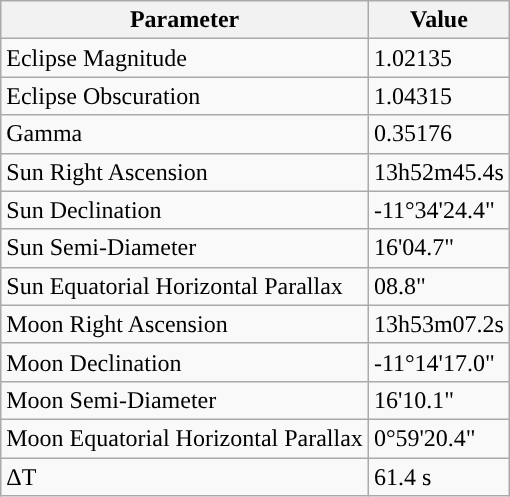<table class="wikitable">
<tr>
<th>Parameter</th>
<th>Value</th>
</tr>
<tr>
<td>Eclipse Magnitude</td>
<td>1.02135</td>
</tr>
<tr>
<td>Eclipse Obscuration</td>
<td>1.04315</td>
</tr>
<tr>
<td>Gamma</td>
<td>0.35176</td>
</tr>
<tr>
<td>Sun Right Ascension</td>
<td>13h52m45.4s</td>
</tr>
<tr>
<td>Sun Declination</td>
<td>-11°34'24.4"</td>
</tr>
<tr>
<td>Sun Semi-Diameter</td>
<td>16'04.7"</td>
</tr>
<tr>
<td>Sun Equatorial Horizontal Parallax</td>
<td>08.8"</td>
</tr>
<tr>
<td>Moon Right Ascension</td>
<td>13h53m07.2s</td>
</tr>
<tr>
<td>Moon Declination</td>
<td>-11°14'17.0"</td>
</tr>
<tr>
<td>Moon Semi-Diameter</td>
<td>16'10.1"</td>
</tr>
<tr>
<td>Moon Equatorial Horizontal Parallax</td>
<td>0°59'20.4"</td>
</tr>
<tr>
<td>ΔT</td>
<td>61.4 s</td>
</tr>
</table>
